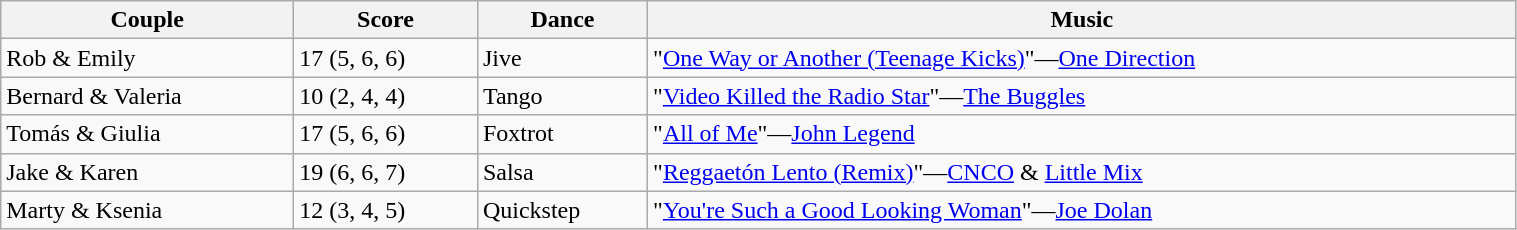<table class="wikitable" style="width:80%;">
<tr>
<th>Couple</th>
<th>Score</th>
<th>Dance</th>
<th>Music</th>
</tr>
<tr>
<td>Rob & Emily</td>
<td>17 (5, 6, 6)</td>
<td>Jive</td>
<td>"<a href='#'>One Way or Another (Teenage Kicks)</a>"—<a href='#'>One Direction</a></td>
</tr>
<tr>
<td>Bernard & Valeria</td>
<td>10 (2, 4, 4)</td>
<td>Tango</td>
<td>"<a href='#'>Video Killed the Radio Star</a>"—<a href='#'>The Buggles</a></td>
</tr>
<tr>
<td>Tomás & Giulia</td>
<td>17 (5, 6, 6)</td>
<td>Foxtrot</td>
<td>"<a href='#'>All of Me</a>"—<a href='#'>John Legend</a></td>
</tr>
<tr>
<td>Jake & Karen</td>
<td>19 (6, 6, 7)</td>
<td>Salsa</td>
<td>"<a href='#'>Reggaetón Lento (Remix)</a>"—<a href='#'>CNCO</a> & <a href='#'>Little Mix</a></td>
</tr>
<tr>
<td>Marty & Ksenia</td>
<td>12 (3, 4, 5)</td>
<td>Quickstep</td>
<td>"<a href='#'>You're Such a Good Looking Woman</a>"—<a href='#'>Joe Dolan</a></td>
</tr>
</table>
